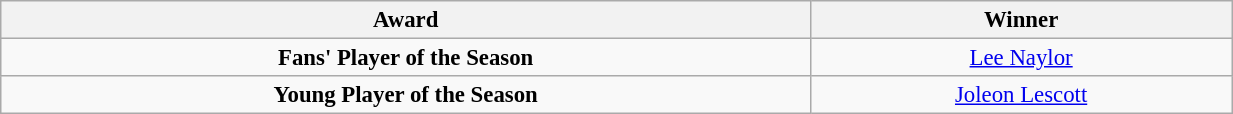<table class="wikitable" style="text-align:center; font-size:95%;width:65%; text-align:left">
<tr>
<th><strong>Award</strong></th>
<th><strong>Winner</strong></th>
</tr>
<tr --->
<td align="center"><strong>Fans' Player of the Season</strong></td>
<td align="center"><a href='#'>Lee Naylor</a></td>
</tr>
<tr --->
<td align="center"><strong>Young Player of the Season</strong></td>
<td align="center"><a href='#'>Joleon Lescott</a></td>
</tr>
</table>
